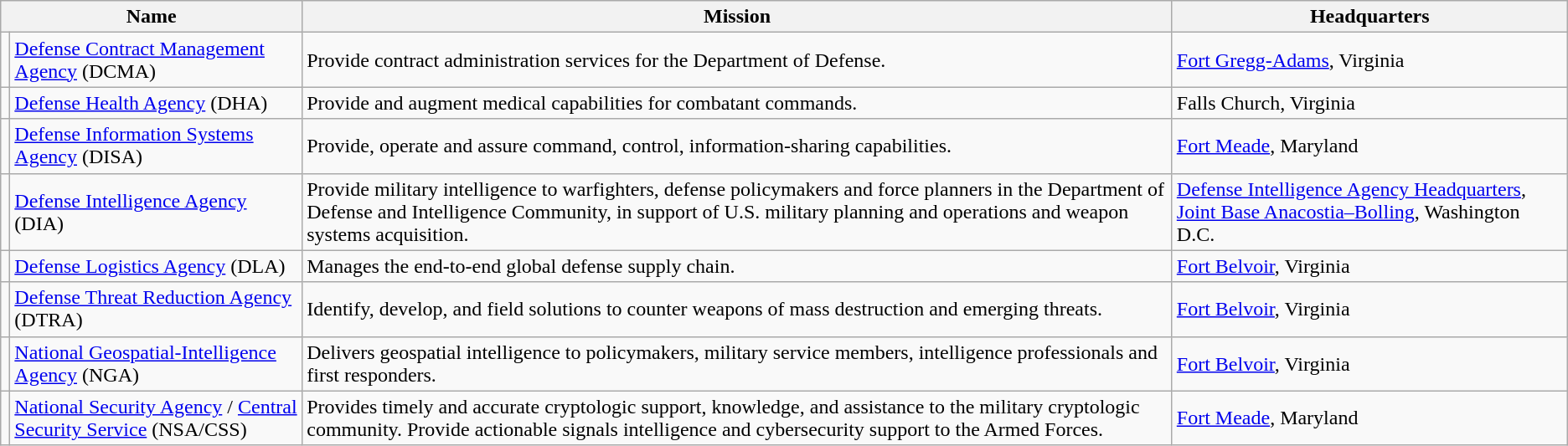<table class="wikitable">
<tr>
<th colspan=2>Name</th>
<th>Mission</th>
<th>Headquarters</th>
</tr>
<tr>
<td></td>
<td><a href='#'>Defense Contract Management Agency</a> (DCMA)</td>
<td>Provide contract administration services for the Department of Defense.</td>
<td><a href='#'>Fort Gregg-Adams</a>, Virginia</td>
</tr>
<tr>
<td></td>
<td><a href='#'>Defense Health Agency</a> (DHA)</td>
<td>Provide and augment medical capabilities for combatant commands.</td>
<td>Falls Church, Virginia</td>
</tr>
<tr>
<td></td>
<td><a href='#'>Defense Information Systems Agency</a> (DISA)</td>
<td>Provide, operate and assure command, control, information-sharing capabilities.</td>
<td><a href='#'>Fort Meade</a>, Maryland</td>
</tr>
<tr>
<td></td>
<td><a href='#'>Defense Intelligence Agency</a> (DIA)</td>
<td>Provide military intelligence to warfighters, defense policymakers and force planners in the Department of Defense and Intelligence Community, in support of U.S. military planning and operations and weapon systems acquisition.</td>
<td><a href='#'>Defense Intelligence Agency Headquarters</a>, <a href='#'>Joint Base Anacostia–Bolling</a>, Washington D.C.</td>
</tr>
<tr>
<td></td>
<td><a href='#'>Defense Logistics Agency</a> (DLA)</td>
<td>Manages the end-to-end global defense supply chain.</td>
<td><a href='#'>Fort Belvoir</a>, Virginia</td>
</tr>
<tr>
<td></td>
<td><a href='#'>Defense Threat Reduction Agency</a> (DTRA)</td>
<td>Identify, develop, and field solutions to counter weapons of mass destruction and emerging threats.</td>
<td><a href='#'>Fort Belvoir</a>, Virginia</td>
</tr>
<tr>
<td></td>
<td><a href='#'>National Geospatial-Intelligence Agency</a> (NGA)</td>
<td>Delivers geospatial intelligence to policymakers, military service members, intelligence professionals and first responders.</td>
<td><a href='#'>Fort Belvoir</a>, Virginia</td>
</tr>
<tr>
<td> </td>
<td><a href='#'>National Security Agency</a> / <a href='#'>Central Security Service</a> (NSA/CSS)</td>
<td>Provides timely and accurate cryptologic support, knowledge, and assistance to the military cryptologic community. Provide actionable signals intelligence and cybersecurity support to the Armed Forces.</td>
<td><a href='#'>Fort Meade</a>, Maryland</td>
</tr>
</table>
